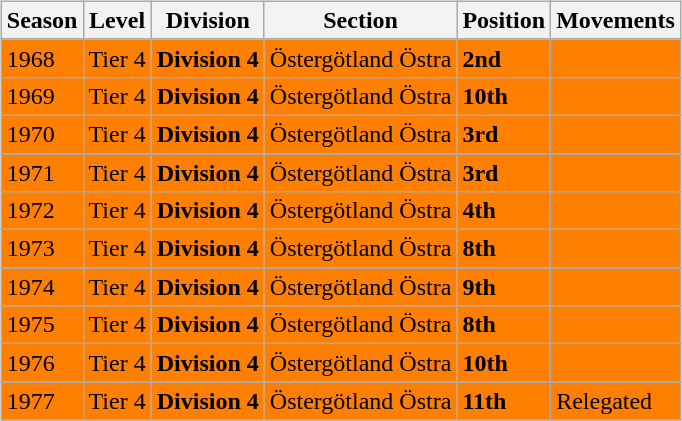<table>
<tr>
<td valign="top" width=0%><br><table class="wikitable">
<tr style="background:#f0f6fa;">
<th><strong>Season</strong></th>
<th><strong>Level</strong></th>
<th><strong>Division</strong></th>
<th><strong>Section</strong></th>
<th><strong>Position</strong></th>
<th><strong>Movements</strong></th>
</tr>
<tr>
<td style="background:#FF7F00;">1968</td>
<td style="background:#FF7F00;">Tier 4</td>
<td style="background:#FF7F00;"><strong>Division 4</strong></td>
<td style="background:#FF7F00;">Östergötland Östra</td>
<td style="background:#FF7F00;"><strong>2nd</strong></td>
<td style="background:#FF7F00;"></td>
</tr>
<tr>
<td style="background:#FF7F00;">1969</td>
<td style="background:#FF7F00;">Tier 4</td>
<td style="background:#FF7F00;"><strong>Division 4</strong></td>
<td style="background:#FF7F00;">Östergötland Östra</td>
<td style="background:#FF7F00;"><strong>10th</strong></td>
<td style="background:#FF7F00;"></td>
</tr>
<tr>
<td style="background:#FF7F00;">1970</td>
<td style="background:#FF7F00;">Tier 4</td>
<td style="background:#FF7F00;"><strong>Division 4</strong></td>
<td style="background:#FF7F00;">Östergötland Östra</td>
<td style="background:#FF7F00;"><strong>3rd</strong></td>
<td style="background:#FF7F00;"></td>
</tr>
<tr>
<td style="background:#FF7F00;">1971</td>
<td style="background:#FF7F00;">Tier 4</td>
<td style="background:#FF7F00;"><strong>Division 4</strong></td>
<td style="background:#FF7F00;">Östergötland Östra</td>
<td style="background:#FF7F00;"><strong>3rd</strong></td>
<td style="background:#FF7F00;"></td>
</tr>
<tr>
<td style="background:#FF7F00;">1972</td>
<td style="background:#FF7F00;">Tier 4</td>
<td style="background:#FF7F00;"><strong>Division 4</strong></td>
<td style="background:#FF7F00;">Östergötland Östra</td>
<td style="background:#FF7F00;"><strong>4th</strong></td>
<td style="background:#FF7F00;"></td>
</tr>
<tr>
<td style="background:#FF7F00;">1973</td>
<td style="background:#FF7F00;">Tier 4</td>
<td style="background:#FF7F00;"><strong>Division 4</strong></td>
<td style="background:#FF7F00;">Östergötland Östra</td>
<td style="background:#FF7F00;"><strong>8th</strong></td>
<td style="background:#FF7F00;"></td>
</tr>
<tr>
<td style="background:#FF7F00;">1974</td>
<td style="background:#FF7F00;">Tier 4</td>
<td style="background:#FF7F00;"><strong>Division 4</strong></td>
<td style="background:#FF7F00;">Östergötland Östra</td>
<td style="background:#FF7F00;"><strong>9th</strong></td>
<td style="background:#FF7F00;"></td>
</tr>
<tr>
<td style="background:#FF7F00;">1975</td>
<td style="background:#FF7F00;">Tier 4</td>
<td style="background:#FF7F00;"><strong>Division 4</strong></td>
<td style="background:#FF7F00;">Östergötland Östra</td>
<td style="background:#FF7F00;"><strong>8th</strong></td>
<td style="background:#FF7F00;"></td>
</tr>
<tr>
<td style="background:#FF7F00;">1976</td>
<td style="background:#FF7F00;">Tier 4</td>
<td style="background:#FF7F00;"><strong>Division 4</strong></td>
<td style="background:#FF7F00;">Östergötland Östra</td>
<td style="background:#FF7F00;"><strong>10th</strong></td>
<td style="background:#FF7F00;"></td>
</tr>
<tr>
<td style="background:#FF7F00;">1977</td>
<td style="background:#FF7F00;">Tier 4</td>
<td style="background:#FF7F00;"><strong>Division 4</strong></td>
<td style="background:#FF7F00;">Östergötland Östra</td>
<td style="background:#FF7F00;"><strong>11th</strong></td>
<td style="background:#FF7F00;">Relegated</td>
</tr>
</table>

</td>
</tr>
</table>
